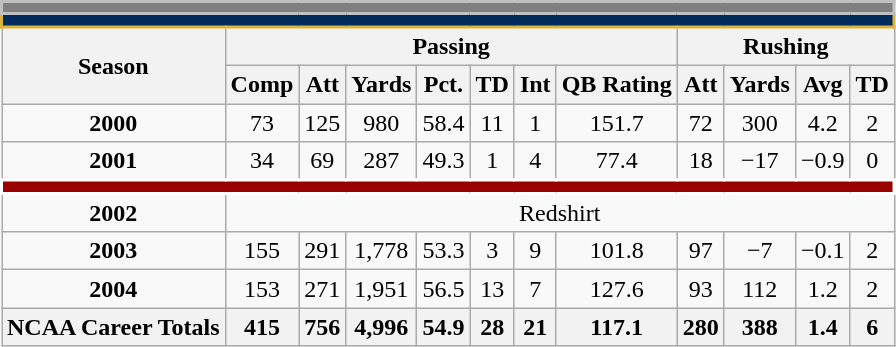<table class=wikitable style="text-align:center;">
<tr>
<td ! colspan="12" style="background:gray; border:2px solid silver; color:white;"></td>
</tr>
<tr>
<td ! colspan="12" style="background: #002b5b; border: 2px solid #dcb439; color:#dcb439;"></td>
</tr>
<tr>
<th rowspan=2>Season</th>
<th colspan=7>Passing</th>
<th colspan=4>Rushing</th>
</tr>
<tr>
<th>Comp</th>
<th>Att</th>
<th>Yards</th>
<th>Pct.</th>
<th>TD</th>
<th>Int</th>
<th>QB Rating</th>
<th>Att</th>
<th>Yards</th>
<th>Avg</th>
<th>TD</th>
</tr>
<tr>
<td><strong>2000</strong></td>
<td>73</td>
<td>125</td>
<td>980</td>
<td>58.4</td>
<td>11</td>
<td>1</td>
<td>151.7</td>
<td>72</td>
<td>300</td>
<td>4.2</td>
<td>2</td>
</tr>
<tr>
<td><strong>2001</strong></td>
<td>34</td>
<td>69</td>
<td>287</td>
<td>49.3</td>
<td>1</td>
<td>4</td>
<td>77.4</td>
<td>18</td>
<td>−17</td>
<td>−0.9</td>
<td>0</td>
</tr>
<tr>
<td ! colspan="12" style="background: #990000; border: 2px solid #FFFFFF; color:#FFFFFF;"></td>
</tr>
<tr>
<td><strong>2002</strong></td>
<td colspan=11 style="text-align:center;">Redshirt</td>
</tr>
<tr>
<td><strong>2003</strong></td>
<td>155</td>
<td>291</td>
<td>1,778</td>
<td>53.3</td>
<td>3</td>
<td>9</td>
<td>101.8</td>
<td>97</td>
<td>−7</td>
<td>−0.1</td>
<td>2</td>
</tr>
<tr>
<td><strong>2004</strong></td>
<td>153</td>
<td>271</td>
<td>1,951</td>
<td>56.5</td>
<td>13</td>
<td>7</td>
<td>127.6</td>
<td>93</td>
<td>112</td>
<td>1.2</td>
<td>2</td>
</tr>
<tr>
<th>NCAA Career Totals</th>
<th>415</th>
<th>756</th>
<th>4,996</th>
<th>54.9</th>
<th>28</th>
<th>21</th>
<th>117.1</th>
<th>280</th>
<th>388</th>
<th>1.4</th>
<th>6</th>
</tr>
</table>
